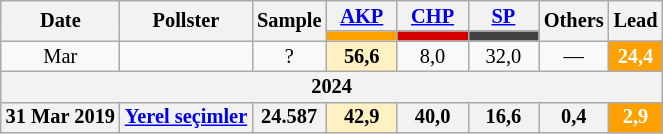<table class="wikitable mw-collapsible" style="text-align:center; font-size:85%; line-height:14px;">
<tr>
<th rowspan="2">Date</th>
<th rowspan="2">Pollster</th>
<th rowspan="2">Sample</th>
<th style="width:3em;"><a href='#'>AKP</a></th>
<th style="width:3em;"><a href='#'>CHP</a></th>
<th style="width:3em;"><a href='#'>SP</a></th>
<th rowspan="2">Others</th>
<th rowspan="2">Lead</th>
</tr>
<tr>
<th style="background:#fda000;"></th>
<th style="background:#d40000;"></th>
<th style="background:#414042;"></th>
</tr>
<tr>
<td>Mar</td>
<td></td>
<td>?</td>
<td style="background:#FFF1C4"><strong>56,6</strong></td>
<td>8,0</td>
<td>32,0</td>
<td>—</td>
<th style="background:#fda000; color:white;">24,4</th>
</tr>
<tr>
<th colspan="8">2024</th>
</tr>
<tr>
<th>31 Mar 2019</th>
<th><a href='#'>Yerel seçimler</a></th>
<th>24.587</th>
<th style="background:#FFF1C4">42,9</th>
<th>40,0</th>
<th>16,6</th>
<th>0,4</th>
<th style="background:#fda000; color:white;">2,9</th>
</tr>
</table>
